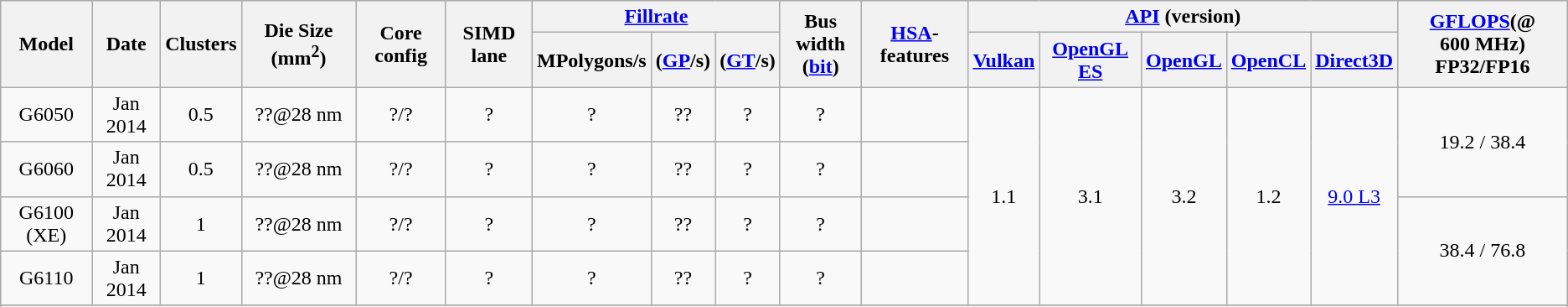<table class="wikitable" style="text-align: center;">
<tr>
<th rowspan=2>Model</th>
<th rowspan=2>Date</th>
<th rowspan=2>Clusters</th>
<th rowspan=2>Die Size (mm<sup>2</sup>)</th>
<th rowspan=2>Core config</th>
<th rowspan=2>SIMD lane</th>
<th colspan=3><a href='#'>Fillrate</a></th>
<th rowspan=2>Bus width<br>(<a href='#'>bit</a>)</th>
<th rowspan=2><a href='#'>HSA</a>-features</th>
<th colspan=5><a href='#'>API</a> (version)</th>
<th rowspan="2"><a href='#'>GFLOPS</a>(@ 600 MHz)<br>FP32/FP16</th>
</tr>
<tr>
<th>MPolygons/s</th>
<th>(<a href='#'>GP</a>/s)</th>
<th>(<a href='#'>GT</a>/s)</th>
<th><a href='#'>Vulkan</a></th>
<th><a href='#'>OpenGL ES</a></th>
<th><a href='#'>OpenGL</a></th>
<th><a href='#'>OpenCL</a></th>
<th><a href='#'>Direct3D</a></th>
</tr>
<tr>
<td>G6050</td>
<td>Jan 2014</td>
<td>0.5</td>
<td>??@28 nm</td>
<td>?/?</td>
<td>?</td>
<td>?</td>
<td>??</td>
<td>?</td>
<td>?</td>
<td></td>
<td rowspan="4">1.1</td>
<td rowspan="4">3.1</td>
<td rowspan="4">3.2</td>
<td rowspan="4">1.2</td>
<td rowspan="4"><a href='#'>9.0 L3</a></td>
<td rowspan="2">19.2 / 38.4</td>
</tr>
<tr>
<td>G6060</td>
<td>Jan 2014</td>
<td>0.5</td>
<td>??@28 nm</td>
<td>?/?</td>
<td>?</td>
<td>?</td>
<td>??</td>
<td>?</td>
<td>?</td>
<td></td>
</tr>
<tr>
<td>G6100 (XE)</td>
<td>Jan 2014</td>
<td>1</td>
<td>??@28 nm</td>
<td>?/?</td>
<td>?</td>
<td>?</td>
<td>??</td>
<td>?</td>
<td>?</td>
<td></td>
<td rowspan="2">38.4 / 76.8</td>
</tr>
<tr>
<td>G6110</td>
<td>Jan 2014</td>
<td>1</td>
<td>??@28 nm</td>
<td>?/?</td>
<td>?</td>
<td>?</td>
<td>??</td>
<td>?</td>
<td>?</td>
<td></td>
</tr>
<tr>
</tr>
<tr>
</tr>
</table>
